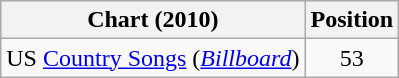<table class="wikitable sortable">
<tr>
<th scope="col">Chart (2010)</th>
<th scope="col">Position</th>
</tr>
<tr>
<td>US <a href='#'>Country Songs</a> (<em><a href='#'>Billboard</a></em>)</td>
<td align="center">53</td>
</tr>
</table>
